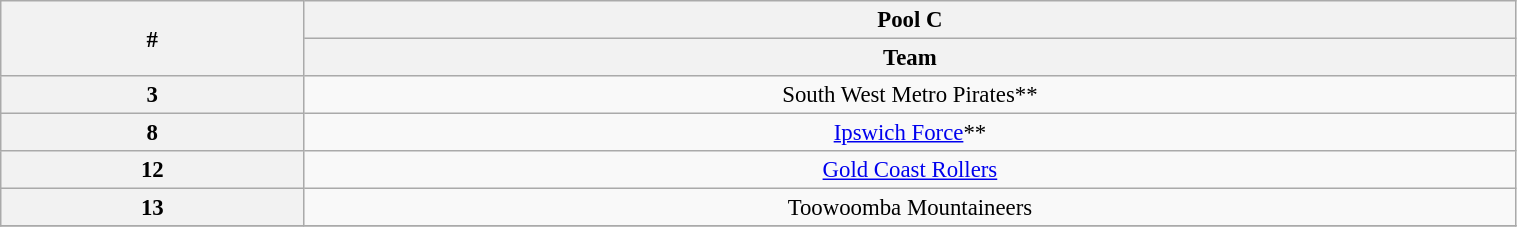<table class="wikitable" width="80%" style="font-size:95%; text-align:center">
<tr>
<th width="5%" rowspan=2>#</th>
<th colspan="1" align="center">Pool C</th>
</tr>
<tr>
<th width="20%">Team</th>
</tr>
<tr>
<th>3</th>
<td align=center>South West Metro Pirates**</td>
</tr>
<tr>
<th>8</th>
<td align=center><a href='#'>Ipswich Force</a>**</td>
</tr>
<tr>
<th>12</th>
<td align=center><a href='#'>Gold Coast Rollers</a></td>
</tr>
<tr>
<th>13</th>
<td align=center>Toowoomba Mountaineers</td>
</tr>
<tr>
</tr>
</table>
